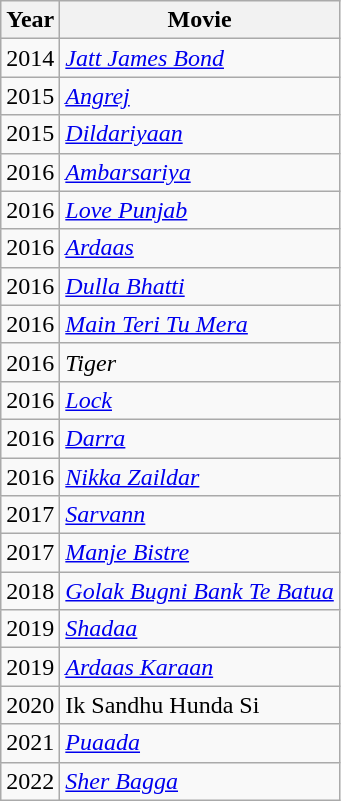<table class="wikitable">
<tr>
<th>Year</th>
<th>Movie</th>
</tr>
<tr>
<td>2014</td>
<td><em><a href='#'>Jatt James Bond</a></em></td>
</tr>
<tr>
<td>2015</td>
<td><em><a href='#'>Angrej</a></em></td>
</tr>
<tr>
<td>2015</td>
<td><em><a href='#'>Dildariyaan</a></em></td>
</tr>
<tr>
<td>2016</td>
<td><em><a href='#'>Ambarsariya</a></em></td>
</tr>
<tr>
<td>2016</td>
<td><em><a href='#'>Love Punjab</a></em></td>
</tr>
<tr>
<td>2016</td>
<td><em><a href='#'>Ardaas</a></em></td>
</tr>
<tr>
<td>2016</td>
<td><em><a href='#'>Dulla Bhatti</a></em></td>
</tr>
<tr>
<td>2016</td>
<td><em><a href='#'>Main Teri Tu Mera</a></em></td>
</tr>
<tr>
<td>2016</td>
<td><em>Tiger</em></td>
</tr>
<tr>
<td>2016</td>
<td><em><a href='#'>Lock</a></em></td>
</tr>
<tr>
<td>2016</td>
<td><em><a href='#'>Darra</a></em></td>
</tr>
<tr>
<td>2016</td>
<td><em><a href='#'>Nikka Zaildar</a></em></td>
</tr>
<tr>
<td>2017</td>
<td><em><a href='#'>Sarvann</a></em></td>
</tr>
<tr>
<td>2017</td>
<td><em><a href='#'>Manje Bistre</a></em></td>
</tr>
<tr>
<td>2018</td>
<td><em><a href='#'>Golak Bugni Bank Te Batua</a></em></td>
</tr>
<tr>
<td>2019</td>
<td><em><a href='#'>Shadaa</a></em></td>
</tr>
<tr>
<td>2019</td>
<td><em><a href='#'>Ardaas Karaan</a></em></td>
</tr>
<tr>
<td>2020</td>
<td>Ik Sandhu Hunda Si</td>
</tr>
<tr>
<td>2021</td>
<td><em><a href='#'>Puaada</a></em></td>
</tr>
<tr>
<td>2022</td>
<td><em><a href='#'>Sher Bagga</a></em></td>
</tr>
</table>
